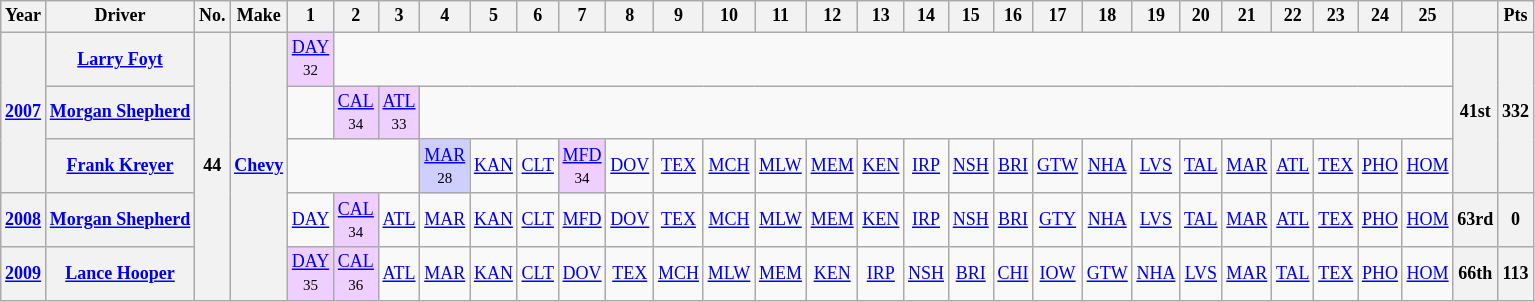<table class="wikitable" style="text-align:center; font-size:75%">
<tr>
<th>Year</th>
<th>Driver</th>
<th>No.</th>
<th>Make</th>
<th>1</th>
<th>2</th>
<th>3</th>
<th>4</th>
<th>5</th>
<th>6</th>
<th>7</th>
<th>8</th>
<th>9</th>
<th>10</th>
<th>11</th>
<th>12</th>
<th>13</th>
<th>14</th>
<th>15</th>
<th>16</th>
<th>17</th>
<th>18</th>
<th>19</th>
<th>20</th>
<th>21</th>
<th>22</th>
<th>23</th>
<th>24</th>
<th>25</th>
<th></th>
<th>Pts</th>
</tr>
<tr>
<th rowspan=3><a href='#'>2007</a></th>
<th><a href='#'>Larry Foyt</a></th>
<th rowspan=5>44</th>
<th rowspan=5><a href='#'>Chevy</a></th>
<td style="background:#EFCFFF;"><a href='#'>DAY</a><br><small>32</small></td>
<td colspan=24></td>
<th rowspan=3>41st</th>
<th rowspan=3>332</th>
</tr>
<tr>
<th><a href='#'>Morgan Shepherd</a></th>
<td></td>
<td style="background:#EFCFFF;"><a href='#'>CAL</a><br><small>34</small></td>
<td style="background:#EFCFFF;"><a href='#'>ATL</a><br><small>33</small></td>
<td colspan=22></td>
</tr>
<tr>
<th><a href='#'>Frank Kreyer</a></th>
<td colspan=3></td>
<td style="background:#CFCFFF;"><a href='#'>MAR</a><br><small>28</small></td>
<td><a href='#'>KAN</a></td>
<td><a href='#'>CLT</a></td>
<td style="background:#EFCFFF;"><a href='#'>MFD</a><br><small>34</small></td>
<td><a href='#'>DOV</a></td>
<td><a href='#'>TEX</a></td>
<td><a href='#'>MCH</a></td>
<td><a href='#'>MLW</a></td>
<td><a href='#'>MEM</a></td>
<td><a href='#'>KEN</a></td>
<td><a href='#'>IRP</a></td>
<td><a href='#'>NSH</a></td>
<td><a href='#'>BRI</a></td>
<td><a href='#'>GTW</a></td>
<td><a href='#'>NHA</a></td>
<td><a href='#'>LVS</a></td>
<td><a href='#'>TAL</a></td>
<td><a href='#'>MAR</a></td>
<td><a href='#'>ATL</a></td>
<td><a href='#'>TEX</a></td>
<td><a href='#'>PHO</a></td>
<td><a href='#'>HOM</a></td>
</tr>
<tr>
<th><a href='#'>2008</a></th>
<th><a href='#'>Morgan Shepherd</a></th>
<td><a href='#'>DAY</a></td>
<td style="background:#EFCFFF;"><a href='#'>CAL</a><br><small>34</small></td>
<td><a href='#'>ATL</a></td>
<td><a href='#'>MAR</a></td>
<td><a href='#'>KAN</a></td>
<td><a href='#'>CLT</a></td>
<td><a href='#'>MFD</a></td>
<td><a href='#'>DOV</a></td>
<td><a href='#'>TEX</a></td>
<td><a href='#'>MCH</a></td>
<td><a href='#'>MLW</a></td>
<td><a href='#'>MEM</a></td>
<td><a href='#'>KEN</a></td>
<td><a href='#'>IRP</a></td>
<td><a href='#'>NSH</a></td>
<td><a href='#'>BRI</a></td>
<td><a href='#'>GTY</a></td>
<td><a href='#'>NHA</a></td>
<td><a href='#'>LVS</a></td>
<td><a href='#'>TAL</a></td>
<td><a href='#'>MAR</a></td>
<td><a href='#'>ATL</a></td>
<td><a href='#'>TEX</a></td>
<td><a href='#'>PHO</a></td>
<td><a href='#'>HOM</a></td>
<th>63rd</th>
<th>0</th>
</tr>
<tr>
<th><a href='#'>2009</a></th>
<th><a href='#'>Lance Hooper</a></th>
<td style="background:#EFCFFF;"><a href='#'>DAY</a><br><small>35</small></td>
<td style="background:#EFCFFF;"><a href='#'>CAL</a><br><small>36</small></td>
<td><a href='#'>ATL</a></td>
<td><a href='#'>MAR</a></td>
<td><a href='#'>KAN</a></td>
<td><a href='#'>CLT</a></td>
<td><a href='#'>DOV</a></td>
<td><a href='#'>TEX</a></td>
<td><a href='#'>MCH</a></td>
<td><a href='#'>MLW</a></td>
<td><a href='#'>MEM</a></td>
<td><a href='#'>KEN</a></td>
<td><a href='#'>IRP</a></td>
<td><a href='#'>NSH</a></td>
<td><a href='#'>BRI</a></td>
<td><a href='#'>CHI</a></td>
<td><a href='#'>IOW</a></td>
<td><a href='#'>GTW</a></td>
<td><a href='#'>NHA</a></td>
<td><a href='#'>LVS</a></td>
<td><a href='#'>MAR</a></td>
<td><a href='#'>TAL</a></td>
<td><a href='#'>TEX</a></td>
<td><a href='#'>PHO</a></td>
<td><a href='#'>HOM</a></td>
<th>66th</th>
<th>113</th>
</tr>
</table>
